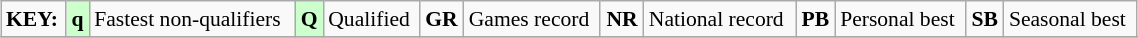<table class="wikitable" style="margin:0.5em auto; font-size:90%;position:relative;" width=60%>
<tr>
<td><strong>KEY:</strong></td>
<td bgcolor=ccffcc align=center><strong>q</strong></td>
<td>Fastest non-qualifiers</td>
<td bgcolor=ccffcc align=center><strong>Q</strong></td>
<td>Qualified</td>
<td align=center><strong>GR</strong></td>
<td>Games record</td>
<td align=center><strong>NR</strong></td>
<td>National record</td>
<td align=center><strong>PB</strong></td>
<td>Personal best</td>
<td align=center><strong>SB</strong></td>
<td>Seasonal best</td>
</tr>
<tr>
</tr>
</table>
